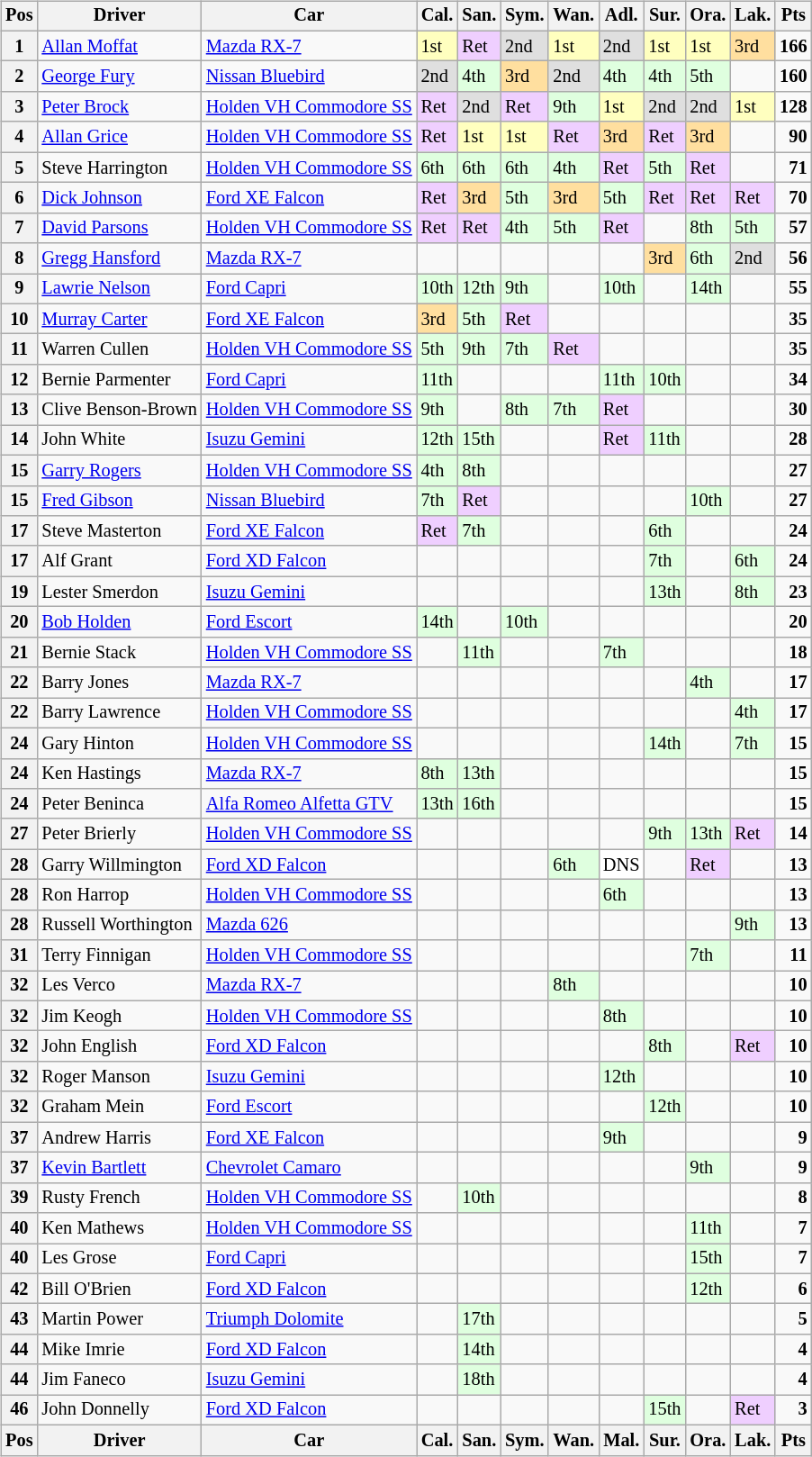<table>
<tr>
<td><br><table class="wikitable" style="font-size: 85%">
<tr>
<th valign="middle">Pos</th>
<th valign="middle">Driver</th>
<th>Car</th>
<th width="2%">Cal.</th>
<th width="2%">San.</th>
<th width="2%">Sym.</th>
<th width="2%">Wan.</th>
<th width="2%">Adl.</th>
<th width="2%">Sur.</th>
<th width="2%">Ora.</th>
<th width="2%">Lak.</th>
<th valign="middle">Pts</th>
</tr>
<tr>
<th>1</th>
<td><a href='#'>Allan Moffat</a></td>
<td><a href='#'>Mazda RX-7</a></td>
<td style="background:#ffffbf;">1st</td>
<td style="background:#efcfff;">Ret</td>
<td style="background:#dfdfdf;">2nd</td>
<td style="background:#ffffbf;">1st</td>
<td style="background:#dfdfdf;">2nd</td>
<td style="background:#ffffbf;">1st</td>
<td style="background:#ffffbf;">1st</td>
<td style="background:#ffdf9f;">3rd</td>
<td align="right"><strong>166</strong></td>
</tr>
<tr>
<th>2</th>
<td><a href='#'>George Fury</a></td>
<td><a href='#'>Nissan Bluebird</a></td>
<td style="background:#dfdfdf;">2nd</td>
<td style="background:#dfffdf;">4th</td>
<td style="background:#ffdf9f;">3rd</td>
<td style="background:#dfdfdf;">2nd</td>
<td style="background:#dfffdf;">4th</td>
<td style="background:#dfffdf;">4th</td>
<td style="background:#dfffdf;">5th</td>
<td></td>
<td align="right"><strong>160</strong></td>
</tr>
<tr>
<th>3</th>
<td><a href='#'>Peter Brock</a></td>
<td><a href='#'>Holden VH Commodore SS</a></td>
<td style="background:#efcfff;">Ret</td>
<td style="background:#dfdfdf;">2nd</td>
<td style="background:#efcfff;">Ret</td>
<td style="background:#dfffdf;">9th</td>
<td style="background:#ffffbf;">1st</td>
<td style="background:#dfdfdf;">2nd</td>
<td style="background:#dfdfdf;">2nd</td>
<td style="background:#ffffbf;">1st</td>
<td align="right"><strong>128</strong></td>
</tr>
<tr>
<th>4</th>
<td><a href='#'>Allan Grice</a></td>
<td><a href='#'>Holden VH Commodore SS</a></td>
<td style="background:#efcfff;">Ret</td>
<td style="background:#ffffbf;">1st</td>
<td style="background:#ffffbf;">1st</td>
<td style="background:#efcfff;">Ret</td>
<td style="background:#ffdf9f;">3rd</td>
<td style="background:#efcfff;">Ret</td>
<td style="background:#ffdf9f;">3rd</td>
<td></td>
<td align="right"><strong>90</strong></td>
</tr>
<tr>
<th>5</th>
<td>Steve Harrington</td>
<td><a href='#'>Holden VH Commodore SS</a></td>
<td style="background:#dfffdf;">6th</td>
<td style="background:#dfffdf;">6th</td>
<td style="background:#dfffdf;">6th</td>
<td style="background:#dfffdf;">4th</td>
<td style="background:#efcfff;">Ret</td>
<td style="background:#dfffdf;">5th</td>
<td style="background:#efcfff;">Ret</td>
<td></td>
<td align="right"><strong>71</strong></td>
</tr>
<tr>
<th>6</th>
<td><a href='#'>Dick Johnson</a></td>
<td><a href='#'>Ford XE Falcon</a></td>
<td style="background:#efcfff;">Ret</td>
<td style="background:#ffdf9f;">3rd</td>
<td style="background:#dfffdf;">5th</td>
<td style="background:#ffdf9f;">3rd</td>
<td style="background:#dfffdf;">5th</td>
<td style="background:#efcfff;">Ret</td>
<td style="background:#efcfff;">Ret</td>
<td style="background:#efcfff;">Ret</td>
<td align="right"><strong>70</strong></td>
</tr>
<tr>
<th>7</th>
<td><a href='#'>David Parsons</a></td>
<td><a href='#'>Holden VH Commodore SS</a></td>
<td style="background:#efcfff;">Ret</td>
<td style="background:#efcfff;">Ret</td>
<td style="background:#dfffdf;">4th</td>
<td style="background:#dfffdf;">5th</td>
<td style="background:#efcfff;">Ret</td>
<td></td>
<td style="background:#dfffdf;">8th</td>
<td style="background:#dfffdf;">5th</td>
<td align="right"><strong>57</strong></td>
</tr>
<tr>
<th>8</th>
<td><a href='#'>Gregg Hansford</a></td>
<td><a href='#'>Mazda RX-7</a></td>
<td></td>
<td></td>
<td></td>
<td></td>
<td></td>
<td style="background:#ffdf9f;">3rd</td>
<td style="background:#dfffdf;">6th</td>
<td style="background:#dfdfdf;">2nd</td>
<td align="right"><strong>56</strong></td>
</tr>
<tr>
<th>9</th>
<td><a href='#'>Lawrie Nelson</a></td>
<td><a href='#'>Ford Capri</a></td>
<td style="background:#dfffdf;">10th</td>
<td style="background:#dfffdf;">12th</td>
<td style="background:#dfffdf;">9th</td>
<td></td>
<td style="background:#dfffdf;">10th</td>
<td></td>
<td style="background:#dfffdf;">14th</td>
<td></td>
<td align="right"><strong>55</strong></td>
</tr>
<tr>
<th>10</th>
<td><a href='#'>Murray Carter</a></td>
<td><a href='#'>Ford XE Falcon</a></td>
<td style="background:#ffdf9f;">3rd</td>
<td style="background:#dfffdf;">5th</td>
<td style="background:#efcfff;">Ret</td>
<td></td>
<td></td>
<td></td>
<td></td>
<td></td>
<td align="right"><strong>35</strong></td>
</tr>
<tr>
<th>11</th>
<td>Warren Cullen</td>
<td><a href='#'>Holden VH Commodore SS</a></td>
<td style="background:#dfffdf;">5th</td>
<td style="background:#dfffdf;">9th</td>
<td style="background:#dfffdf;">7th</td>
<td style="background:#efcfff;">Ret</td>
<td></td>
<td></td>
<td></td>
<td></td>
<td align="right"><strong>35</strong></td>
</tr>
<tr>
<th>12</th>
<td>Bernie Parmenter</td>
<td><a href='#'>Ford Capri</a></td>
<td style="background:#dfffdf;">11th</td>
<td></td>
<td></td>
<td></td>
<td style="background:#dfffdf;">11th</td>
<td style="background:#dfffdf;">10th</td>
<td></td>
<td></td>
<td align="right"><strong>34</strong></td>
</tr>
<tr>
<th>13</th>
<td>Clive Benson-Brown</td>
<td><a href='#'>Holden VH Commodore SS</a></td>
<td style="background:#dfffdf;">9th</td>
<td></td>
<td style="background:#dfffdf;">8th</td>
<td style="background:#dfffdf;">7th</td>
<td style="background:#efcfff;">Ret</td>
<td></td>
<td></td>
<td></td>
<td align="right"><strong>30</strong></td>
</tr>
<tr>
<th>14</th>
<td>John White</td>
<td><a href='#'>Isuzu Gemini</a></td>
<td style="background:#dfffdf;">12th</td>
<td style="background:#dfffdf;">15th</td>
<td></td>
<td></td>
<td style="background:#efcfff;">Ret</td>
<td style="background:#dfffdf;">11th</td>
<td></td>
<td></td>
<td align="right"><strong>28</strong></td>
</tr>
<tr>
<th>15</th>
<td><a href='#'>Garry Rogers</a></td>
<td><a href='#'>Holden VH Commodore SS</a></td>
<td style="background:#dfffdf;">4th</td>
<td style="background:#dfffdf;">8th</td>
<td></td>
<td></td>
<td></td>
<td></td>
<td></td>
<td></td>
<td align="right"><strong>27</strong></td>
</tr>
<tr>
<th>15</th>
<td><a href='#'>Fred Gibson</a></td>
<td><a href='#'>Nissan Bluebird</a></td>
<td style="background:#dfffdf;">7th</td>
<td style="background:#efcfff;">Ret</td>
<td></td>
<td></td>
<td></td>
<td></td>
<td style="background:#dfffdf;">10th</td>
<td></td>
<td align="right"><strong>27</strong></td>
</tr>
<tr>
<th>17</th>
<td>Steve Masterton</td>
<td><a href='#'>Ford XE Falcon</a></td>
<td style="background:#efcfff;">Ret</td>
<td style="background:#dfffdf;">7th</td>
<td></td>
<td></td>
<td></td>
<td style="background:#dfffdf;">6th</td>
<td></td>
<td></td>
<td align="right"><strong>24</strong></td>
</tr>
<tr>
<th>17</th>
<td>Alf Grant</td>
<td><a href='#'>Ford XD Falcon</a></td>
<td></td>
<td></td>
<td></td>
<td></td>
<td></td>
<td style="background:#dfffdf;">7th</td>
<td></td>
<td style="background:#dfffdf;">6th</td>
<td align="right"><strong>24</strong></td>
</tr>
<tr>
<th>19</th>
<td>Lester Smerdon</td>
<td><a href='#'>Isuzu Gemini</a></td>
<td></td>
<td></td>
<td></td>
<td></td>
<td></td>
<td style="background:#dfffdf;">13th</td>
<td></td>
<td style="background:#dfffdf;">8th</td>
<td align="right"><strong>23</strong></td>
</tr>
<tr>
<th>20</th>
<td><a href='#'>Bob Holden</a></td>
<td><a href='#'>Ford Escort</a></td>
<td style="background:#dfffdf;">14th</td>
<td></td>
<td style="background:#dfffdf;">10th</td>
<td></td>
<td></td>
<td></td>
<td></td>
<td></td>
<td align="right"><strong>20</strong></td>
</tr>
<tr>
<th>21</th>
<td>Bernie Stack</td>
<td><a href='#'>Holden VH Commodore SS</a></td>
<td></td>
<td style="background:#dfffdf;">11th</td>
<td></td>
<td></td>
<td style="background:#dfffdf;">7th</td>
<td></td>
<td></td>
<td></td>
<td align="right"><strong>18</strong></td>
</tr>
<tr>
<th>22</th>
<td>Barry Jones</td>
<td><a href='#'>Mazda RX-7</a></td>
<td></td>
<td></td>
<td></td>
<td></td>
<td></td>
<td></td>
<td style="background:#dfffdf;">4th</td>
<td></td>
<td align="right"><strong>17</strong></td>
</tr>
<tr>
<th>22</th>
<td>Barry Lawrence</td>
<td><a href='#'>Holden VH Commodore SS</a></td>
<td></td>
<td></td>
<td></td>
<td></td>
<td></td>
<td></td>
<td></td>
<td style="background:#dfffdf;">4th</td>
<td align="right"><strong>17</strong></td>
</tr>
<tr>
<th>24</th>
<td>Gary Hinton</td>
<td><a href='#'>Holden VH Commodore SS</a></td>
<td></td>
<td></td>
<td></td>
<td></td>
<td></td>
<td style="background:#dfffdf;">14th</td>
<td></td>
<td style="background:#dfffdf;">7th</td>
<td align="right"><strong>15</strong></td>
</tr>
<tr>
<th>24</th>
<td>Ken Hastings</td>
<td><a href='#'>Mazda RX-7</a></td>
<td style="background:#dfffdf;">8th</td>
<td style="background:#dfffdf;">13th</td>
<td></td>
<td></td>
<td></td>
<td></td>
<td></td>
<td></td>
<td align="right"><strong>15</strong></td>
</tr>
<tr>
<th>24</th>
<td>Peter Beninca</td>
<td><a href='#'>Alfa Romeo Alfetta GTV</a></td>
<td style="background:#dfffdf;">13th</td>
<td style="background:#dfffdf;">16th</td>
<td></td>
<td></td>
<td></td>
<td></td>
<td></td>
<td></td>
<td align="right"><strong>15</strong></td>
</tr>
<tr>
<th>27</th>
<td>Peter Brierly</td>
<td><a href='#'>Holden VH Commodore SS</a></td>
<td></td>
<td></td>
<td></td>
<td></td>
<td></td>
<td style="background:#dfffdf;">9th</td>
<td style="background:#dfffdf;">13th</td>
<td style="background:#efcfff;">Ret</td>
<td align="right"><strong>14</strong></td>
</tr>
<tr>
<th>28</th>
<td>Garry Willmington</td>
<td><a href='#'>Ford XD Falcon</a></td>
<td></td>
<td></td>
<td></td>
<td style="background:#dfffdf;">6th</td>
<td style="background:#ffffff;">DNS</td>
<td></td>
<td style="background:#efcfff;">Ret</td>
<td></td>
<td align="right"><strong>13</strong></td>
</tr>
<tr>
<th>28</th>
<td>Ron Harrop</td>
<td><a href='#'>Holden VH Commodore SS</a></td>
<td></td>
<td></td>
<td></td>
<td></td>
<td style="background:#dfffdf;">6th</td>
<td></td>
<td></td>
<td></td>
<td align="right"><strong>13</strong></td>
</tr>
<tr>
<th>28</th>
<td>Russell Worthington</td>
<td><a href='#'>Mazda 626</a></td>
<td></td>
<td></td>
<td></td>
<td></td>
<td></td>
<td></td>
<td></td>
<td style="background:#dfffdf;">9th</td>
<td align="right"><strong>13</strong></td>
</tr>
<tr>
<th>31</th>
<td>Terry Finnigan</td>
<td><a href='#'>Holden VH Commodore SS</a></td>
<td></td>
<td></td>
<td></td>
<td></td>
<td></td>
<td></td>
<td style="background:#dfffdf;">7th</td>
<td></td>
<td align="right"><strong>11</strong></td>
</tr>
<tr>
<th>32</th>
<td>Les Verco</td>
<td><a href='#'>Mazda RX-7</a></td>
<td></td>
<td></td>
<td></td>
<td style="background:#dfffdf;">8th</td>
<td></td>
<td></td>
<td></td>
<td></td>
<td align="right"><strong>10</strong></td>
</tr>
<tr>
<th>32</th>
<td>Jim Keogh</td>
<td><a href='#'>Holden VH Commodore SS</a></td>
<td></td>
<td></td>
<td></td>
<td></td>
<td style="background:#dfffdf;">8th</td>
<td></td>
<td></td>
<td></td>
<td align="right"><strong>10</strong></td>
</tr>
<tr>
<th>32</th>
<td>John English</td>
<td><a href='#'>Ford XD Falcon</a></td>
<td></td>
<td></td>
<td></td>
<td></td>
<td></td>
<td style="background:#dfffdf;">8th</td>
<td></td>
<td style="background:#efcfff;">Ret</td>
<td align="right"><strong>10</strong></td>
</tr>
<tr>
<th>32</th>
<td>Roger Manson</td>
<td><a href='#'>Isuzu Gemini</a></td>
<td></td>
<td></td>
<td></td>
<td></td>
<td style="background:#dfffdf;">12th</td>
<td></td>
<td></td>
<td></td>
<td align="right"><strong>10</strong></td>
</tr>
<tr>
<th>32</th>
<td>Graham Mein</td>
<td><a href='#'>Ford Escort</a></td>
<td></td>
<td></td>
<td></td>
<td></td>
<td></td>
<td style="background:#dfffdf;">12th</td>
<td></td>
<td></td>
<td align="right"><strong>10</strong></td>
</tr>
<tr>
<th>37</th>
<td>Andrew Harris</td>
<td><a href='#'>Ford XE Falcon</a></td>
<td></td>
<td></td>
<td></td>
<td></td>
<td style="background:#dfffdf;">9th</td>
<td></td>
<td></td>
<td></td>
<td align="right"><strong>9</strong></td>
</tr>
<tr>
<th>37</th>
<td><a href='#'>Kevin Bartlett</a></td>
<td><a href='#'>Chevrolet Camaro</a></td>
<td></td>
<td></td>
<td></td>
<td></td>
<td></td>
<td></td>
<td style="background:#dfffdf;">9th</td>
<td></td>
<td align="right"><strong>9</strong></td>
</tr>
<tr>
<th>39</th>
<td>Rusty French</td>
<td><a href='#'>Holden VH Commodore SS</a></td>
<td></td>
<td style="background:#dfffdf;">10th</td>
<td></td>
<td></td>
<td></td>
<td></td>
<td></td>
<td></td>
<td align="right"><strong>8</strong></td>
</tr>
<tr>
<th>40</th>
<td>Ken Mathews</td>
<td><a href='#'>Holden VH Commodore SS</a></td>
<td></td>
<td></td>
<td></td>
<td></td>
<td></td>
<td></td>
<td style="background:#dfffdf;">11th</td>
<td></td>
<td align="right"><strong>7</strong></td>
</tr>
<tr>
<th>40</th>
<td>Les Grose</td>
<td><a href='#'>Ford Capri</a></td>
<td></td>
<td></td>
<td></td>
<td></td>
<td></td>
<td></td>
<td style="background:#dfffdf;">15th</td>
<td></td>
<td align="right"><strong>7</strong></td>
</tr>
<tr>
<th>42</th>
<td>Bill O'Brien</td>
<td><a href='#'>Ford XD Falcon</a></td>
<td></td>
<td></td>
<td></td>
<td></td>
<td></td>
<td></td>
<td style="background:#dfffdf;">12th</td>
<td></td>
<td align="right"><strong>6</strong></td>
</tr>
<tr>
<th>43</th>
<td>Martin Power</td>
<td><a href='#'>Triumph Dolomite</a></td>
<td></td>
<td style="background:#dfffdf;">17th</td>
<td></td>
<td></td>
<td></td>
<td></td>
<td></td>
<td></td>
<td align="right"><strong>5</strong></td>
</tr>
<tr>
<th>44</th>
<td>Mike Imrie</td>
<td><a href='#'>Ford XD Falcon</a></td>
<td></td>
<td style="background:#dfffdf;">14th</td>
<td></td>
<td></td>
<td></td>
<td></td>
<td></td>
<td></td>
<td align="right"><strong>4</strong></td>
</tr>
<tr>
<th>44</th>
<td>Jim Faneco</td>
<td><a href='#'>Isuzu Gemini</a></td>
<td></td>
<td style="background:#dfffdf;">18th</td>
<td></td>
<td></td>
<td></td>
<td></td>
<td></td>
<td></td>
<td align="right"><strong>4</strong></td>
</tr>
<tr>
<th>46</th>
<td>John Donnelly</td>
<td><a href='#'>Ford XD Falcon</a></td>
<td></td>
<td></td>
<td></td>
<td></td>
<td></td>
<td style="background:#dfffdf;">15th</td>
<td></td>
<td style="background:#efcfff;">Ret</td>
<td align="right"><strong>3</strong></td>
</tr>
<tr style="background: #f9f9f9" valign="top">
<th valign="middle">Pos</th>
<th valign="middle">Driver</th>
<th>Car</th>
<th width="2%">Cal.</th>
<th width="2%">San.</th>
<th width="2%">Sym.</th>
<th width="2%">Wan.</th>
<th width="2%">Mal.</th>
<th width="2%">Sur.</th>
<th width="2%">Ora.</th>
<th width="2%">Lak.</th>
<th valign="middle">Pts</th>
</tr>
</table>
</td>
<td valign="top"><br></td>
</tr>
</table>
